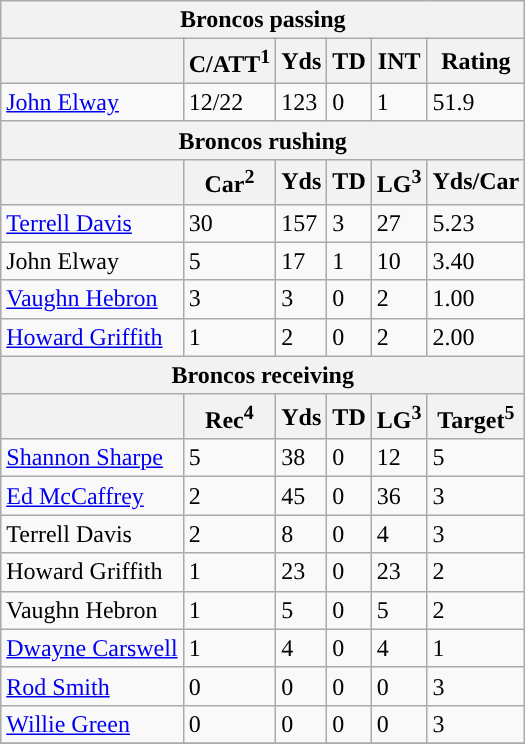<table class="wikitable">
<tr>
<th colspan="6">Broncos passing</th>
</tr>
<tr>
<th></th>
<th>C/ATT<sup>1</sup></th>
<th>Yds</th>
<th>TD</th>
<th>INT</th>
<th>Rating</th>
</tr>
<tr>
<td><a href='#'>John Elway</a></td>
<td>12/22</td>
<td>123</td>
<td>0</td>
<td>1</td>
<td>51.9</td>
</tr>
<tr>
<th colspan="6">Broncos rushing</th>
</tr>
<tr>
<th></th>
<th>Car<sup>2</sup></th>
<th>Yds</th>
<th>TD</th>
<th>LG<sup>3</sup></th>
<th>Yds/Car</th>
</tr>
<tr>
<td><a href='#'>Terrell Davis</a></td>
<td>30</td>
<td>157</td>
<td>3</td>
<td>27</td>
<td>5.23</td>
</tr>
<tr>
<td>John Elway</td>
<td>5</td>
<td>17</td>
<td>1</td>
<td>10</td>
<td>3.40</td>
</tr>
<tr>
<td><a href='#'>Vaughn Hebron</a></td>
<td>3</td>
<td>3</td>
<td>0</td>
<td>2</td>
<td>1.00</td>
</tr>
<tr>
<td><a href='#'>Howard Griffith</a></td>
<td>1</td>
<td>2</td>
<td>0</td>
<td>2</td>
<td>2.00</td>
</tr>
<tr>
<th colspan="6">Broncos receiving</th>
</tr>
<tr>
<th></th>
<th>Rec<sup>4</sup></th>
<th>Yds</th>
<th>TD</th>
<th>LG<sup>3</sup></th>
<th>Target<sup>5</sup></th>
</tr>
<tr>
<td><a href='#'>Shannon Sharpe</a></td>
<td>5</td>
<td>38</td>
<td>0</td>
<td>12</td>
<td>5</td>
</tr>
<tr>
<td><a href='#'>Ed McCaffrey</a></td>
<td>2</td>
<td>45</td>
<td>0</td>
<td>36</td>
<td>3</td>
</tr>
<tr>
<td>Terrell Davis</td>
<td>2</td>
<td>8</td>
<td>0</td>
<td>4</td>
<td>3</td>
</tr>
<tr>
<td>Howard Griffith</td>
<td>1</td>
<td>23</td>
<td>0</td>
<td>23</td>
<td>2</td>
</tr>
<tr>
<td>Vaughn Hebron</td>
<td>1</td>
<td>5</td>
<td>0</td>
<td>5</td>
<td>2</td>
</tr>
<tr>
<td><a href='#'>Dwayne Carswell</a></td>
<td>1</td>
<td>4</td>
<td>0</td>
<td>4</td>
<td>1</td>
</tr>
<tr>
<td><a href='#'>Rod Smith</a></td>
<td>0</td>
<td>0</td>
<td>0</td>
<td>0</td>
<td>3</td>
</tr>
<tr>
<td><a href='#'>Willie Green</a></td>
<td>0</td>
<td>0</td>
<td>0</td>
<td>0</td>
<td>3</td>
</tr>
<tr>
</tr>
</table>
